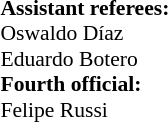<table width=50% style="font-size: 90%">
<tr>
<td><br><strong>Assistant referees:</strong>
<br> Oswaldo Díaz
<br> Eduardo Botero
<br><strong>Fourth official:</strong>
<br> Felipe Russi</td>
</tr>
</table>
